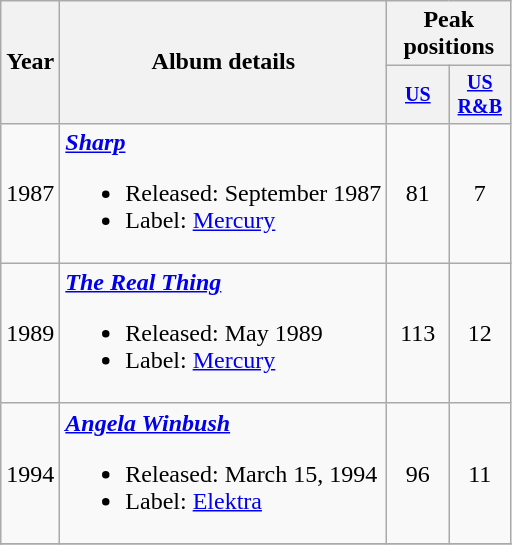<table class="wikitable" style="text-align:center;">
<tr>
<th rowspan="2">Year</th>
<th rowspan="2">Album details</th>
<th colspan="2">Peak positions</th>
</tr>
<tr style="font-size:smaller;">
<th width="35"><a href='#'>US</a><br></th>
<th width="35"><a href='#'>US<br>R&B</a><br></th>
</tr>
<tr>
<td>1987</td>
<td align="left"><strong><em><a href='#'>Sharp</a></em></strong><br><ul><li>Released: September 1987</li><li>Label: <a href='#'>Mercury</a></li></ul></td>
<td>81</td>
<td>7</td>
</tr>
<tr>
<td>1989</td>
<td align="left"><strong><em><a href='#'>The Real Thing</a></em></strong><br><ul><li>Released: May 1989</li><li>Label: <a href='#'>Mercury</a></li></ul></td>
<td>113</td>
<td>12</td>
</tr>
<tr>
<td>1994</td>
<td align="left"><strong><em><a href='#'>Angela Winbush</a></em></strong><br><ul><li>Released: March 15, 1994</li><li>Label: <a href='#'>Elektra</a></li></ul></td>
<td>96</td>
<td>11</td>
</tr>
<tr>
</tr>
</table>
